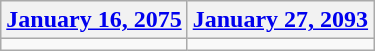<table class=wikitable>
<tr>
<th><a href='#'>January 16, 2075</a></th>
<th><a href='#'>January 27, 2093</a></th>
</tr>
<tr>
<td></td>
<td></td>
</tr>
</table>
